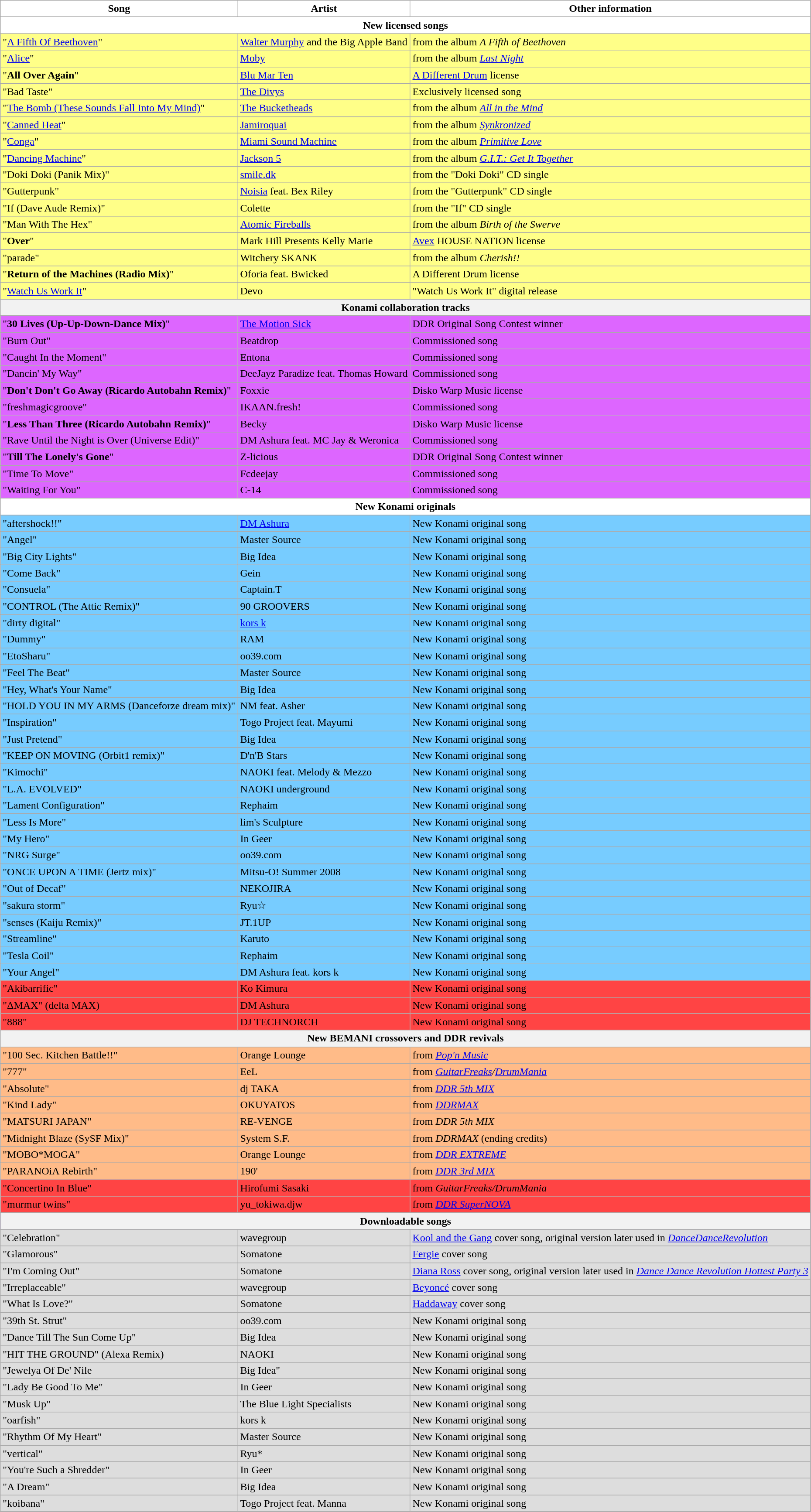<table class="wikitable">
<tr>
<th style="background:#ffffff;">Song</th>
<th style="background:#ffffff;">Artist</th>
<th style="background:#ffffff;">Other information</th>
</tr>
<tr>
<th colspan="3" style="background:#ffffff;">New licensed songs</th>
</tr>
<tr style="background:#ffff88;">
<td>"<a href='#'>A Fifth Of Beethoven</a>"</td>
<td><a href='#'>Walter Murphy</a> and the Big Apple Band</td>
<td>from the album <em>A Fifth of Beethoven</em></td>
</tr>
<tr style="background:#ffff88;">
<td>"<a href='#'>Alice</a>"</td>
<td><a href='#'>Moby</a></td>
<td>from the album <em><a href='#'>Last Night</a></em></td>
</tr>
<tr style="background:#ffff88;">
<td>"<strong>All Over Again</strong>"</td>
<td><a href='#'>Blu Mar Ten</a></td>
<td><a href='#'>A Different Drum</a> license</td>
</tr>
<tr style="background:#ffff88;">
<td>"Bad Taste"</td>
<td><a href='#'>The Divys</a></td>
<td>Exclusively licensed song</td>
</tr>
<tr style="background:#ffff88;">
<td>"<a href='#'>The Bomb (These Sounds Fall Into My Mind)</a>"</td>
<td><a href='#'>The Bucketheads</a></td>
<td>from the album <em><a href='#'>All in the Mind</a></em></td>
</tr>
<tr style="background:#ffff88;">
<td>"<a href='#'>Canned Heat</a>"</td>
<td><a href='#'>Jamiroquai</a></td>
<td>from the album <em><a href='#'>Synkronized</a></em></td>
</tr>
<tr style="background:#ffff88;">
<td>"<a href='#'>Conga</a>"</td>
<td><a href='#'>Miami Sound Machine</a></td>
<td>from the album <em><a href='#'>Primitive Love</a></em></td>
</tr>
<tr style="background:#ffff88;">
<td>"<a href='#'>Dancing Machine</a>"</td>
<td><a href='#'>Jackson 5</a></td>
<td>from the album <em><a href='#'>G.I.T.: Get It Together</a></em></td>
</tr>
<tr style="background:#ffff88;">
<td>"Doki Doki (Panik Mix)" </td>
<td><a href='#'>smile.dk</a></td>
<td>from the "Doki Doki" CD single</td>
</tr>
<tr style="background:#ffff88;">
<td>"Gutterpunk"</td>
<td><a href='#'>Noisia</a> feat. Bex Riley</td>
<td>from the "Gutterpunk" CD single</td>
</tr>
<tr style="background:#ffff88;">
<td>"If (Dave Aude Remix)"</td>
<td>Colette</td>
<td>from the "If" CD single</td>
</tr>
<tr style="background:#ffff88;">
<td>"Man With The Hex"</td>
<td><a href='#'>Atomic Fireballs</a></td>
<td>from the album <em>Birth of the Swerve</em></td>
</tr>
<tr style="background:#ffff88;">
<td>"<strong>Over</strong>"</td>
<td>Mark Hill Presents Kelly Marie</td>
<td><a href='#'>Avex</a> HOUSE NATION license</td>
</tr>
<tr style="background:#ffff88;">
<td>"parade"</td>
<td>Witchery SKANK</td>
<td>from the album <em>Cherish!!</em></td>
</tr>
<tr style="background:#ffff88;">
<td>"<strong>Return of the Machines (Radio Mix)</strong>"</td>
<td>Oforia feat. Bwicked</td>
<td>A Different Drum license</td>
</tr>
<tr style="background:#ffff88;">
<td>"<a href='#'>Watch Us Work It</a>"</td>
<td>Devo</td>
<td>"Watch Us Work It" digital release</td>
</tr>
<tr style="background:#ffffff;">
<th colspan="3">Konami collaboration tracks</th>
</tr>
<tr style="background:#dd66ff;">
<td>"<strong>30 Lives (Up-Up-Down-Dance Mix)</strong>"</td>
<td><a href='#'>The Motion Sick</a></td>
<td>DDR Original Song Contest winner</td>
</tr>
<tr style="background:#dd66ff;">
<td>"Burn Out" </td>
<td>Beatdrop</td>
<td>Commissioned song</td>
</tr>
<tr style="background:#dd66ff;">
<td>"Caught In the Moment"</td>
<td>Entona</td>
<td>Commissioned song</td>
</tr>
<tr style="background:#dd66ff;">
<td>"Dancin' My Way"</td>
<td>DeeJayz Paradize feat. Thomas Howard</td>
<td>Commissioned song</td>
</tr>
<tr style="background:#dd66ff;">
<td>"<strong>Don't Don't Go Away (Ricardo Autobahn Remix)</strong>" </td>
<td>Foxxie</td>
<td>Disko Warp Music license</td>
</tr>
<tr style="background:#dd66ff;">
<td>"freshmagicgroove"</td>
<td>IKAAN.fresh!</td>
<td>Commissioned song</td>
</tr>
<tr style="background:#dd66ff;">
<td>"<strong>Less Than Three (Ricardo Autobahn Remix)</strong>"</td>
<td>Becky</td>
<td>Disko Warp Music license</td>
</tr>
<tr style="background:#dd66ff;">
<td>"Rave Until the Night is Over (Universe Edit)"</td>
<td>DM Ashura feat. MC Jay & Weronica</td>
<td>Commissioned song</td>
</tr>
<tr style="background:#dd66ff;">
<td>"<strong>Till The Lonely's Gone</strong>"</td>
<td>Z-licious</td>
<td>DDR Original Song Contest winner</td>
</tr>
<tr style="background:#dd66ff;">
<td>"Time To Move" </td>
<td>Fcdeejay</td>
<td>Commissioned song</td>
</tr>
<tr style="background:#dd66ff;">
<td>"Waiting For You" </td>
<td>C-14</td>
<td>Commissioned song</td>
</tr>
<tr>
<th colspan="3" style="background:#ffffff;">New Konami originals</th>
</tr>
<tr style="background:#77ccff;">
<td>"aftershock!!" </td>
<td><a href='#'>DM Ashura</a></td>
<td>New Konami original song</td>
</tr>
<tr style="background:#77ccff;">
<td>"Angel" </td>
<td>Master Source</td>
<td>New Konami original song</td>
</tr>
<tr style="background:#77ccff;">
<td>"Big City Lights" </td>
<td>Big Idea</td>
<td>New Konami original song</td>
</tr>
<tr style="background:#77ccff;">
<td>"Come Back" </td>
<td>Gein</td>
<td>New Konami original song</td>
</tr>
<tr style="background:#77ccff;">
<td>"Consuela" </td>
<td>Captain.T</td>
<td>New Konami original song</td>
</tr>
<tr style="background:#77ccff;">
<td>"CONTROL (The Attic Remix)" </td>
<td>90 GROOVERS</td>
<td>New Konami original song</td>
</tr>
<tr style="background:#77ccff;">
<td>"dirty digital" </td>
<td><a href='#'>kors k</a></td>
<td>New Konami original song</td>
</tr>
<tr style="background:#77ccff;">
<td>"Dummy" </td>
<td>RAM</td>
<td>New Konami original song</td>
</tr>
<tr style="background:#77ccff;">
<td>"EtoSharu" </td>
<td>oo39.com</td>
<td>New Konami original song</td>
</tr>
<tr style="background:#77ccff;">
<td>"Feel The Beat"</td>
<td>Master Source</td>
<td>New Konami original song</td>
</tr>
<tr style="background:#77ccff;">
<td>"Hey, What's Your Name"</td>
<td>Big Idea</td>
<td>New Konami original song</td>
</tr>
<tr style="background:#77ccff;">
<td>"HOLD YOU IN MY ARMS (Danceforze dream mix)" </td>
<td>NM feat. Asher</td>
<td>New Konami original song</td>
</tr>
<tr style="background:#77ccff;">
<td>"Inspiration" </td>
<td>Togo Project feat. Mayumi</td>
<td>New Konami original song</td>
</tr>
<tr style="background:#77ccff;">
<td>"Just Pretend" </td>
<td>Big Idea</td>
<td>New Konami original song</td>
</tr>
<tr style="background:#77ccff;">
<td>"KEEP ON MOVING (Orbit1 remix)" </td>
<td>D'n'B Stars</td>
<td>New Konami original song</td>
</tr>
<tr style="background:#77ccff;">
<td>"Kimochi" </td>
<td>NAOKI feat. Melody & Mezzo</td>
<td>New Konami original song</td>
</tr>
<tr style="background:#77ccff;">
<td>"L.A. EVOLVED" </td>
<td>NAOKI underground</td>
<td>New Konami original song</td>
</tr>
<tr style="background:#77ccff;">
<td>"Lament Configuration"</td>
<td>Rephaim</td>
<td>New Konami original song</td>
</tr>
<tr style="background:#77ccff;">
<td>"Less Is More" </td>
<td>lim's Sculpture</td>
<td>New Konami original song</td>
</tr>
<tr style="background:#77ccff;">
<td>"My Hero" </td>
<td>In Geer</td>
<td>New Konami original song</td>
</tr>
<tr style="background:#77ccff;">
<td>"NRG Surge"</td>
<td>oo39.com</td>
<td>New Konami original song</td>
</tr>
<tr style="background:#77ccff;">
<td>"ONCE UPON A TIME (Jertz mix)"</td>
<td>Mitsu-O! Summer 2008</td>
<td>New Konami original song</td>
</tr>
<tr style="background:#77ccff;">
<td>"Out of Decaf" </td>
<td>NEKOJIRA</td>
<td>New Konami original song</td>
</tr>
<tr style="background:#77ccff;">
<td>"sakura storm" </td>
<td>Ryu☆</td>
<td>New Konami original song</td>
</tr>
<tr style="background:#77ccff;">
<td>"senses (Kaiju Remix)"</td>
<td>JT.1UP</td>
<td>New Konami original song</td>
</tr>
<tr style="background:#77ccff;">
<td>"Streamline" </td>
<td>Karuto</td>
<td>New Konami original song</td>
</tr>
<tr style="background:#77ccff;">
<td>"Tesla Coil" </td>
<td>Rephaim</td>
<td>New Konami original song</td>
</tr>
<tr style="background:#77ccff;">
<td>"Your Angel"</td>
<td>DM Ashura feat. kors k</td>
<td>New Konami original song</td>
</tr>
<tr style="background:#ff4444;">
<td>"Akibarrific" </td>
<td>Ko Kimura</td>
<td>New Konami original song</td>
</tr>
<tr style="background:#ff4444;">
<td>"ΔMAX" (delta MAX) </td>
<td>DM Ashura</td>
<td>New Konami original song</td>
</tr>
<tr style="background:#ff4444;">
<td>"888" </td>
<td>DJ TECHNORCH</td>
<td>New Konami original song</td>
</tr>
<tr style="background:#ffffff;">
<th colspan="3">New BEMANI crossovers and DDR revivals</th>
</tr>
<tr style="background:#ffbb88;">
<td>"100 Sec. Kitchen Battle!!" </td>
<td>Orange Lounge</td>
<td>from <em><a href='#'>Pop'n Music</a></em></td>
</tr>
<tr style="background:#ffbb88;">
<td>"777" </td>
<td>EeL</td>
<td>from <em><a href='#'>GuitarFreaks</a>/<a href='#'>DrumMania</a></em></td>
</tr>
<tr style="background:#ffbb88;">
<td>"Absolute" </td>
<td>dj TAKA</td>
<td>from <em><a href='#'>DDR 5th MIX</a></em></td>
</tr>
<tr style="background:#ffbb88;">
<td>"Kind Lady"</td>
<td>OKUYATOS</td>
<td>from <em><a href='#'>DDRMAX</a></em></td>
</tr>
<tr style="background:#ffbb88;">
<td>"MATSURI JAPAN"</td>
<td>RE-VENGE</td>
<td>from <em>DDR 5th MIX</em></td>
</tr>
<tr style="background:#ffbb88;">
<td>"Midnight Blaze (SySF Mix)" </td>
<td>System S.F.</td>
<td>from <em>DDRMAX</em> (ending credits)</td>
</tr>
<tr style="background:#ffbb88;">
<td>"MOBO*MOGA" </td>
<td>Orange Lounge</td>
<td>from <em><a href='#'>DDR EXTREME</a></em></td>
</tr>
<tr style="background:#ffbb88;">
<td>"PARANOiA Rebirth" </td>
<td>190'</td>
<td>from <em><a href='#'>DDR 3rd MIX</a></em></td>
</tr>
<tr style="background:#ff4444;">
<td>"Concertino In Blue"</td>
<td>Hirofumi Sasaki</td>
<td>from <em>GuitarFreaks/DrumMania</em></td>
</tr>
<tr style="background:#ff4444;">
<td>"murmur twins" </td>
<td>yu_tokiwa.djw</td>
<td>from <em><a href='#'>DDR SuperNOVA</a></em></td>
</tr>
<tr style="background:#bb88ff;">
<th colspan="3">Downloadable songs</th>
</tr>
<tr style="background:#dddddd;">
<td>"Celebration"</td>
<td>wavegroup</td>
<td><a href='#'>Kool and the Gang</a> cover song, original version later used in <em><a href='#'>DanceDanceRevolution</a></em></td>
</tr>
<tr style="background:#dddddd;">
<td>"Glamorous"</td>
<td>Somatone</td>
<td><a href='#'>Fergie</a> cover song</td>
</tr>
<tr style="background:#dddddd;">
<td>"I'm Coming Out"</td>
<td>Somatone</td>
<td><a href='#'>Diana Ross</a> cover song, original version later used in <em><a href='#'>Dance Dance Revolution Hottest Party 3</a></em></td>
</tr>
<tr style="background:#dddddd;">
<td>"Irreplaceable"</td>
<td>wavegroup</td>
<td><a href='#'>Beyoncé</a> cover song</td>
</tr>
<tr style="background:#dddddd;">
<td>"What Is Love?"</td>
<td>Somatone</td>
<td><a href='#'>Haddaway</a> cover song</td>
</tr>
<tr style="background:#dddddd;">
<td>"39th St. Strut"</td>
<td>oo39.com</td>
<td>New Konami original song</td>
</tr>
<tr style="background:#dddddd;">
<td>"Dance Till The Sun Come Up"</td>
<td>Big Idea</td>
<td>New Konami original song</td>
</tr>
<tr style="background:#dddddd;">
<td>"HIT THE GROUND" (Alexa Remix)</td>
<td>NAOKI</td>
<td>New Konami original song</td>
</tr>
<tr style="background:#dddddd;">
<td>"Jewelya Of De' Nile</td>
<td>Big Idea"</td>
<td>New Konami original song</td>
</tr>
<tr style="background:#dddddd;">
<td>"Lady Be Good To Me"</td>
<td>In Geer</td>
<td>New Konami original song</td>
</tr>
<tr style="background:#dddddd;">
<td>"Musk Up"</td>
<td>The Blue Light Specialists</td>
<td>New Konami original song</td>
</tr>
<tr style="background:#dddddd;">
<td>"oarfish"</td>
<td>kors k</td>
<td>New Konami original song</td>
</tr>
<tr style="background:#dddddd;">
<td>"Rhythm Of My Heart"</td>
<td>Master Source</td>
<td>New Konami original song</td>
</tr>
<tr style="background:#dddddd;">
<td>"vertical"</td>
<td>Ryu*</td>
<td>New Konami original song</td>
</tr>
<tr style="background:#dddddd;">
<td>"You're Such a Shredder"</td>
<td>In Geer</td>
<td>New Konami original song</td>
</tr>
<tr style="background:#dddddd;">
<td>"A Dream"</td>
<td>Big Idea</td>
<td>New Konami original song</td>
</tr>
<tr style="background:#dddddd;">
<td>"koibana"</td>
<td>Togo Project feat. Manna</td>
<td>New Konami original song</td>
</tr>
<tr>
</tr>
</table>
